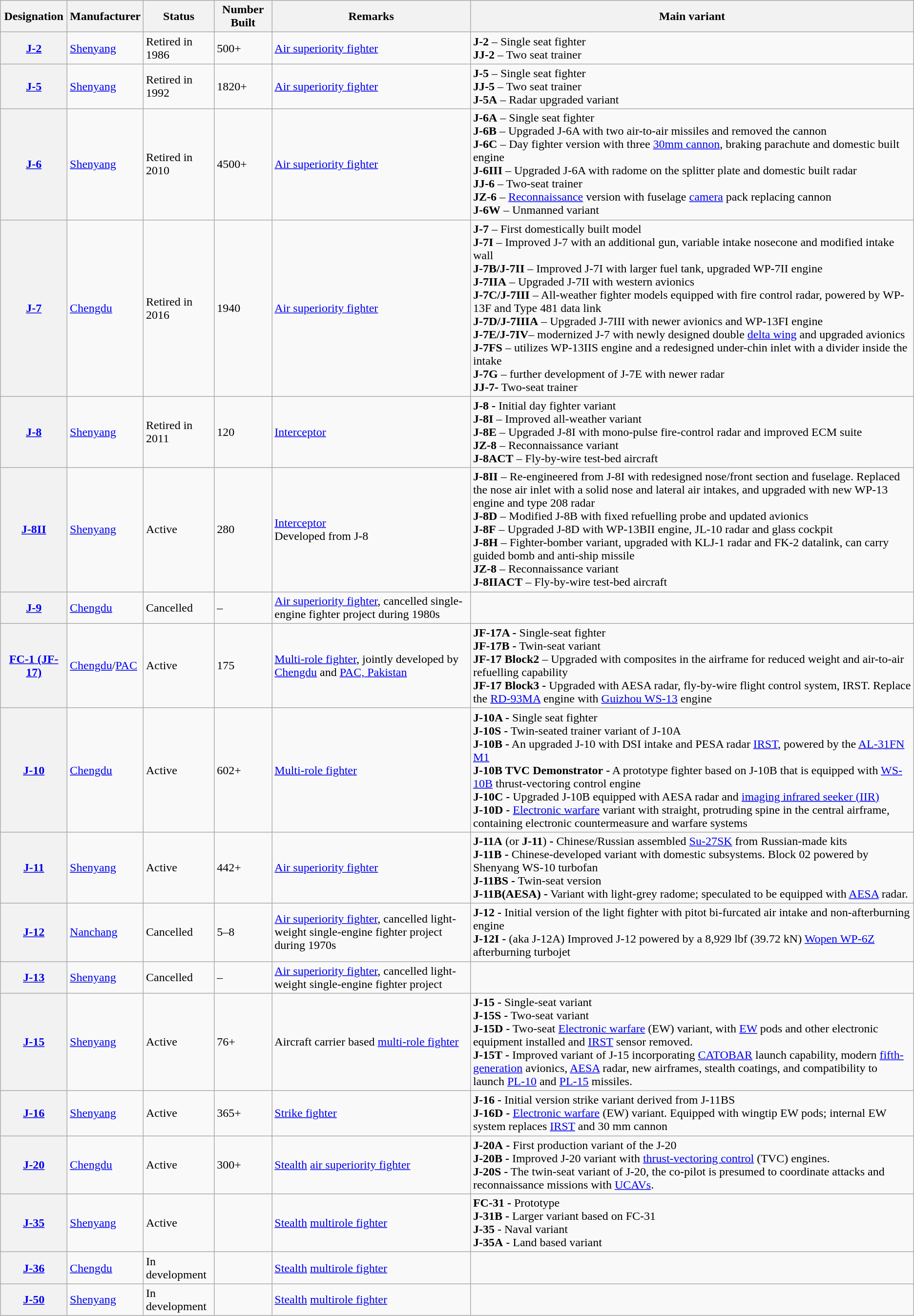<table class="wikitable">
<tr>
<th>Designation</th>
<th>Manufacturer</th>
<th>Status</th>
<th>Number Built</th>
<th>Remarks</th>
<th>Main variant</th>
</tr>
<tr>
<th> <a href='#'>J-2</a></th>
<td><a href='#'>Shenyang</a></td>
<td>Retired in 1986</td>
<td>500+</td>
<td><a href='#'>Air superiority fighter</a></td>
<td><strong>J-2</strong> – Single seat fighter<br><strong>JJ-2</strong> – Two seat trainer</td>
</tr>
<tr>
<th> <a href='#'>J-5</a></th>
<td><a href='#'>Shenyang</a></td>
<td>Retired in 1992</td>
<td>1820+</td>
<td><a href='#'>Air superiority fighter</a></td>
<td><strong>J-5</strong> – Single seat fighter<br><strong>JJ-5</strong> – Two seat trainer<br><strong>J-5A</strong> – Radar upgraded variant</td>
</tr>
<tr>
<th> <a href='#'>J-6</a></th>
<td><a href='#'>Shenyang</a></td>
<td>Retired in 2010</td>
<td>4500+</td>
<td><a href='#'>Air superiority fighter</a></td>
<td><strong>J-6A</strong> – Single seat fighter<br><strong>J-6B</strong> – Upgraded J-6A with two air-to-air missiles and removed the cannon<br><strong>J-6C</strong> – Day fighter version with three <a href='#'>30mm cannon</a>, braking parachute and domestic built engine<br><strong>J-6III</strong> – Upgraded J-6A with radome on the splitter plate and domestic built radar<br><strong>JJ-6</strong> – Two-seat trainer<br><strong>JZ-6</strong> –  <a href='#'>Reconnaissance</a> version with fuselage <a href='#'>camera</a> pack replacing cannon<br><strong>J-6W</strong> – Unmanned variant</td>
</tr>
<tr>
<th> <a href='#'>J-7</a></th>
<td><a href='#'>Chengdu</a></td>
<td>Retired in 2016</td>
<td>1940</td>
<td><a href='#'>Air superiority fighter</a></td>
<td><strong>J-7</strong> –  First domestically built model<br><strong>J-7I</strong> –  Improved J-7 with an additional gun, variable intake nosecone and modified intake wall<br><strong>J-7B/J-7II</strong> –  Improved J-7I with larger fuel tank, upgraded WP-7II engine<br><strong>J-7IIA</strong> –  Upgraded J-7II with western avionics<br><strong>J-7C/J-7III</strong> –  All-weather fighter models equipped with fire control radar, powered by WP-13F and Type 481 data link<br><strong>J-7D/J-7IIIA</strong> –  Upgraded J-7III with newer avionics and WP-13FI engine<br><strong>J-7E/J-7IV</strong>–  modernized J-7 with newly designed double <a href='#'>delta wing</a> and upgraded avionics<br><strong>J-7FS</strong> –  utilizes WP-13IIS engine and a redesigned under-chin inlet with a divider inside the intake<br><strong>J-7G</strong> –  further development of J-7E with newer radar<br><strong>JJ-7-</strong> Two-seat trainer</td>
</tr>
<tr>
<th> <a href='#'>J-8</a></th>
<td><a href='#'>Shenyang</a></td>
<td>Retired in 2011</td>
<td>120</td>
<td><a href='#'>Interceptor</a></td>
<td><strong>J-8 -</strong> Initial day fighter variant<br><strong>J-8I</strong> – Improved all-weather variant<br><strong>J-8E</strong> – Upgraded J-8I with mono-pulse fire-control radar and improved ECM suite<br><strong>JZ-8</strong> – Reconnaissance variant<br><strong>J-8ACT</strong> – Fly-by-wire test-bed aircraft</td>
</tr>
<tr>
<th> <a href='#'>J-8II</a></th>
<td><a href='#'>Shenyang</a></td>
<td>Active</td>
<td>280</td>
<td><a href='#'>Interceptor</a><br>Developed from J-8</td>
<td><strong>J-8II</strong> – Re-engineered from J-8I with redesigned nose/front section and fuselage. Replaced the nose air inlet with a solid nose and lateral air intakes, and upgraded with new WP-13 engine and type 208 radar<br><strong>J-8D</strong> – Modified J-8B with fixed refuelling probe and updated avionics<br><strong>J-8F</strong> – Upgraded J-8D with WP-13BII engine, JL-10 radar and glass cockpit<br><strong>J-8H</strong> – Fighter-bomber variant, upgraded with KLJ-1 radar and FK-2 datalink, can carry guided bomb and anti-ship missile<br><strong>JZ-8</strong> – Reconnaissance variant<br><strong>J-8IIACT</strong> – Fly-by-wire test-bed aircraft</td>
</tr>
<tr>
<th> <a href='#'>J-9</a></th>
<td><a href='#'>Chengdu</a></td>
<td>Cancelled</td>
<td>–</td>
<td><a href='#'>Air superiority fighter</a>, cancelled single-engine fighter project during 1980s</td>
<td></td>
</tr>
<tr>
<th> <a href='#'>FC-1 (JF-17)</a></th>
<td><a href='#'>Chengdu</a>/<a href='#'>PAC</a></td>
<td>Active</td>
<td>175</td>
<td><a href='#'>Multi-role fighter</a>, jointly developed by <a href='#'>Chengdu</a> and <a href='#'>PAC, Pakistan</a></td>
<td><strong>JF-17A -</strong> Single-seat fighter<br><strong>JF-17B -</strong> Twin-seat variant<br><strong>JF-17 Block2</strong> – Upgraded with composites in the airframe for reduced weight and air-to-air refuelling capability<br><strong>JF-17 Block3 -</strong> Upgraded with AESA radar,  fly-by-wire flight control system, IRST. Replace the <a href='#'>RD-93MA</a> engine with <a href='#'>Guizhou WS-13</a> engine</td>
</tr>
<tr>
<th> <a href='#'>J-10</a></th>
<td><a href='#'>Chengdu</a></td>
<td>Active</td>
<td>602+</td>
<td><a href='#'>Multi-role fighter</a></td>
<td><strong>J-10A -</strong> Single seat fighter<br><strong>J-10S</strong> <strong>-</strong> Twin-seated trainer variant of J-10A<br><strong>J-10B</strong> <strong>-</strong> An upgraded J-10 with DSI intake and PESA radar <a href='#'>IRST</a>, powered by the <a href='#'>AL-31FN M1</a><br><strong>J-10B TVC Demonstrator</strong> <strong>-</strong> A prototype fighter based on J-10B that is equipped with <a href='#'>WS-10B</a> thrust-vectoring control engine<br><strong>J-10C</strong> <strong>-</strong> Upgraded J-10B equipped with AESA radar and <a href='#'>imaging infrared seeker (IIR)</a><br><strong>J-10D</strong> <strong>-</strong> <a href='#'>Electronic warfare</a> variant with straight, protruding spine in the central airframe, containing electronic countermeasure and warfare systems</td>
</tr>
<tr>
<th> <a href='#'>J-11</a></th>
<td><a href='#'>Shenyang</a></td>
<td>Active</td>
<td>442+</td>
<td><a href='#'>Air superiority fighter</a></td>
<td><strong>J-11A</strong> (or <strong>J-11</strong>) <strong>-</strong> Chinese/Russian assembled <a href='#'>Su-27SK</a> from Russian-made kits<br><strong>J-11B</strong> <strong>-</strong> Chinese-developed variant with domestic subsystems. Block 02 powered by Shenyang WS-10 turbofan<br><strong>J-11BS</strong> <strong>-</strong> Twin-seat version<br><strong>J-11B(AESA)</strong> <strong>-</strong> Variant with light-grey radome; speculated to be equipped with <a href='#'>AESA</a> radar.</td>
</tr>
<tr>
<th> <a href='#'>J-12</a></th>
<td><a href='#'>Nanchang</a></td>
<td>Cancelled</td>
<td>5–8</td>
<td><a href='#'>Air superiority fighter</a>, cancelled light-weight single-engine fighter project during 1970s</td>
<td><strong>J-12</strong> <strong>-</strong> Initial version of the light fighter with pitot bi-furcated air intake and non-afterburning engine<br><strong>J-12I</strong> <strong>-</strong> (aka J-12A) Improved J-12 powered by a 8,929 lbf (39.72 kN) <a href='#'>Wopen WP-6Z</a> afterburning turbojet</td>
</tr>
<tr>
<th><a href='#'>J-13</a></th>
<td><a href='#'>Shenyang</a></td>
<td>Cancelled</td>
<td>–</td>
<td><a href='#'>Air superiority fighter</a>, cancelled light-weight single-engine fighter project</td>
<td></td>
</tr>
<tr>
<th> <a href='#'>J-15</a></th>
<td><a href='#'>Shenyang</a></td>
<td>Active</td>
<td>76+</td>
<td>Aircraft carrier based <a href='#'>multi-role fighter</a></td>
<td><strong>J-15</strong> <strong>-</strong> Single-seat variant<br><strong>J-15S</strong> <strong>-</strong> Two-seat variant<br><strong>J-15D</strong> <strong>-</strong> Two-seat <a href='#'>Electronic warfare</a> (EW) variant, with <a href='#'>EW</a> pods and other electronic equipment installed and <a href='#'>IRST</a> sensor removed.<br><strong>J-15T</strong> <strong>-</strong> Improved variant of J-15 incorporating <a href='#'>CATOBAR</a> launch capability, modern <a href='#'>fifth-generation</a> avionics, <a href='#'>AESA</a> radar, new airframes, stealth coatings, and compatibility to launch <a href='#'>PL-10</a> and <a href='#'>PL-15</a> missiles.</td>
</tr>
<tr>
<th> <a href='#'>J-16</a></th>
<td><a href='#'>Shenyang</a></td>
<td>Active</td>
<td>365+</td>
<td><a href='#'>Strike fighter</a></td>
<td><strong>J-16</strong> <strong>-</strong> Initial version strike variant derived from J-11BS<br><strong>J-16D</strong> <strong>-</strong> <a href='#'>Electronic warfare</a> (EW) variant. Equipped with wingtip EW pods; internal EW system replaces <a href='#'>IRST</a> and 30 mm cannon</td>
</tr>
<tr>
<th> <a href='#'>J-20</a></th>
<td><a href='#'>Chengdu</a></td>
<td>Active</td>
<td>300+</td>
<td><a href='#'>Stealth</a> <a href='#'>air superiority fighter</a></td>
<td><strong>J-20A</strong> <strong>-</strong> First production variant of the J-20<br><strong>J-20B</strong> <strong>-</strong> Improved J-20 variant with <a href='#'>thrust-vectoring control</a> (TVC) engines.<br><strong>J-20S</strong> <strong>-</strong> The twin-seat variant of J-20,  the co-pilot is presumed to coordinate attacks and reconnaissance missions with <a href='#'>UCAVs</a>.</td>
</tr>
<tr>
<th> <a href='#'>J-35</a></th>
<td><a href='#'>Shenyang</a></td>
<td>Active</td>
<td></td>
<td><a href='#'>Stealth</a> <a href='#'>multirole fighter</a></td>
<td><strong>FC-31</strong> <strong>-</strong> Prototype<br><strong>J-31B -</strong> Larger variant based on FC-31<br><strong>J-35</strong> - Naval variant<br><strong>J-35A</strong> - Land based variant</td>
</tr>
<tr>
<th><a href='#'>J-36</a></th>
<td><a href='#'>Chengdu</a></td>
<td>In development</td>
<td></td>
<td><a href='#'>Stealth</a> <a href='#'>multirole fighter</a></td>
<td></td>
</tr>
<tr>
<th><a href='#'>J-50</a></th>
<td><a href='#'>Shenyang</a></td>
<td>In development</td>
<td></td>
<td><a href='#'>Stealth</a> <a href='#'>multirole fighter</a></td>
<td></td>
</tr>
</table>
